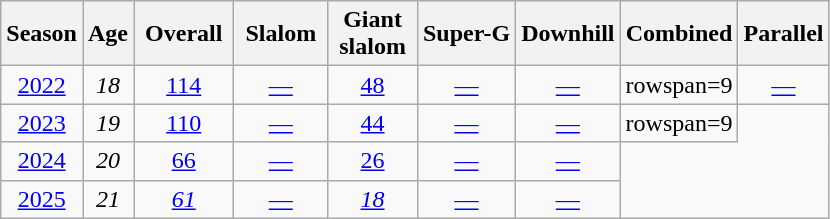<table class="wikitable" style="text-align:center; font-size:100%;">
<tr>
<th>Season</th>
<th>Age</th>
<th> Overall </th>
<th> Slalom </th>
<th>Giant<br> slalom </th>
<th>Super-G</th>
<th>Downhill</th>
<th>Combined</th>
<th>Parallel</th>
</tr>
<tr>
<td><a href='#'>2022</a></td>
<td><em>18</em></td>
<td><a href='#'>114</a></td>
<td><a href='#'>—</a></td>
<td><a href='#'>48</a></td>
<td><a href='#'>—</a></td>
<td><a href='#'>—</a></td>
<td>rowspan=9</td>
<td><a href='#'>—</a></td>
</tr>
<tr>
<td><a href='#'>2023</a></td>
<td><em>19</em></td>
<td><a href='#'>110</a></td>
<td><a href='#'>—</a></td>
<td><a href='#'>44</a></td>
<td><a href='#'>—</a></td>
<td><a href='#'>—</a></td>
<td>rowspan=9</td>
</tr>
<tr>
<td><a href='#'>2024</a></td>
<td><em>20</em></td>
<td><a href='#'>66</a></td>
<td><a href='#'>—</a></td>
<td><a href='#'>26</a></td>
<td><a href='#'>—</a></td>
<td><a href='#'>—</a></td>
</tr>
<tr>
<td><a href='#'>2025</a></td>
<td><em>21</em></td>
<td><a href='#'><em>61</em></a></td>
<td><a href='#'>—</a></td>
<td><a href='#'><em>18</em></a></td>
<td><a href='#'>—</a></td>
<td><a href='#'>—</a></td>
</tr>
</table>
